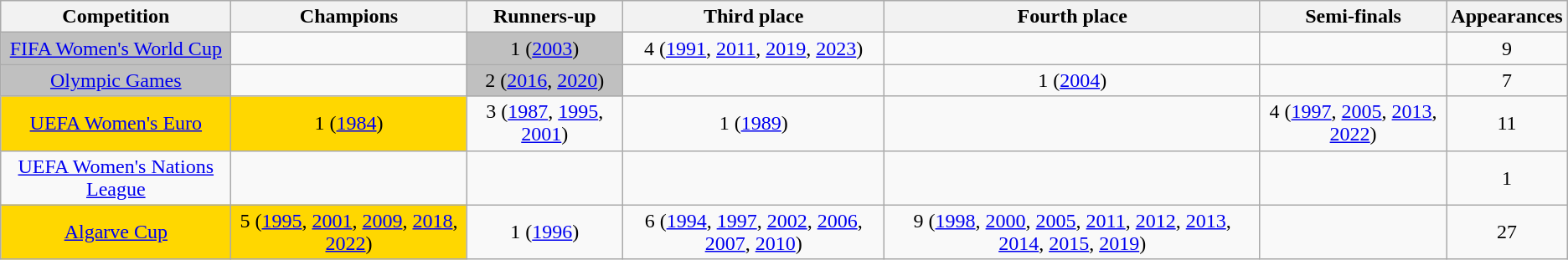<table class="wikitable" style="text-align: center;">
<tr>
<th>Competition</th>
<th>Champions</th>
<th>Runners-up</th>
<th>Third place</th>
<th>Fourth place</th>
<th>Semi-finals</th>
<th>Appearances</th>
</tr>
<tr>
<td bgcolor=silver><a href='#'>FIFA Women's World Cup</a></td>
<td></td>
<td bgcolor=silver>1 (<a href='#'>2003</a>)</td>
<td>4 (<a href='#'>1991</a>, <a href='#'>2011</a>, <a href='#'>2019</a>, <a href='#'>2023</a>)</td>
<td></td>
<td></td>
<td>9</td>
</tr>
<tr>
<td bgcolor=silver><a href='#'>Olympic Games</a></td>
<td></td>
<td bgcolor=silver>2 (<a href='#'>2016</a>, <a href='#'>2020</a>)</td>
<td></td>
<td>1 (<a href='#'>2004</a>)</td>
<td></td>
<td>7</td>
</tr>
<tr>
<td bgcolor=gold><a href='#'>UEFA Women's Euro</a></td>
<td bgcolor=gold>1 (<a href='#'>1984</a>)</td>
<td>3 (<a href='#'>1987</a>, <a href='#'>1995</a>, <a href='#'>2001</a>)</td>
<td>1 (<a href='#'>1989</a>)</td>
<td></td>
<td>4 (<a href='#'>1997</a>, <a href='#'>2005</a>, <a href='#'>2013</a>, <a href='#'>2022</a>)</td>
<td>11</td>
</tr>
<tr>
<td><a href='#'>UEFA Women's Nations League</a></td>
<td></td>
<td></td>
<td></td>
<td></td>
<td></td>
<td>1</td>
</tr>
<tr>
<td bgcolor=gold><a href='#'>Algarve Cup</a></td>
<td bgcolor=gold>5 (<a href='#'>1995</a>, <a href='#'>2001</a>, <a href='#'>2009</a>, <a href='#'>2018</a>, <a href='#'>2022</a>)</td>
<td>1 (<a href='#'>1996</a>)</td>
<td>6 (<a href='#'>1994</a>, <a href='#'>1997</a>, <a href='#'>2002</a>, <a href='#'>2006</a>, <a href='#'>2007</a>, <a href='#'>2010</a>)</td>
<td>9 (<a href='#'>1998</a>, <a href='#'>2000</a>, <a href='#'>2005</a>, <a href='#'>2011</a>, <a href='#'>2012</a>, <a href='#'>2013</a>, <a href='#'>2014</a>, <a href='#'>2015</a>, <a href='#'>2019</a>)</td>
<td></td>
<td>27</td>
</tr>
</table>
